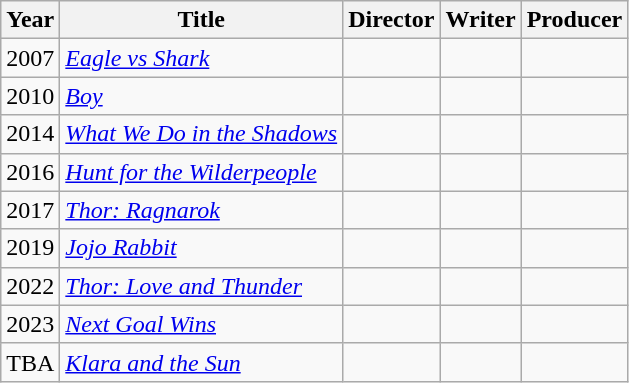<table class="wikitable">
<tr>
<th>Year</th>
<th>Title</th>
<th>Director</th>
<th>Writer</th>
<th>Producer</th>
</tr>
<tr>
<td>2007</td>
<td><em><a href='#'>Eagle vs Shark</a></em></td>
<td></td>
<td></td>
<td></td>
</tr>
<tr>
<td>2010</td>
<td><em><a href='#'>Boy</a></em></td>
<td></td>
<td></td>
<td></td>
</tr>
<tr>
<td>2014</td>
<td><em><a href='#'>What We Do in the Shadows</a></em></td>
<td></td>
<td></td>
<td></td>
</tr>
<tr>
<td>2016</td>
<td><em><a href='#'>Hunt for the Wilderpeople</a></em></td>
<td></td>
<td></td>
<td></td>
</tr>
<tr>
<td>2017</td>
<td><em><a href='#'>Thor: Ragnarok</a></em></td>
<td></td>
<td></td>
<td></td>
</tr>
<tr>
<td>2019</td>
<td><em><a href='#'>Jojo Rabbit</a></em></td>
<td></td>
<td></td>
<td></td>
</tr>
<tr>
<td>2022</td>
<td><em><a href='#'>Thor: Love and Thunder</a></em></td>
<td></td>
<td></td>
<td></td>
</tr>
<tr>
<td>2023</td>
<td><em><a href='#'>Next Goal Wins</a></em></td>
<td></td>
<td></td>
<td></td>
</tr>
<tr>
<td>TBA</td>
<td><em><a href='#'>Klara and the Sun</a></em></td>
<td></td>
<td></td>
<td></td>
</tr>
</table>
